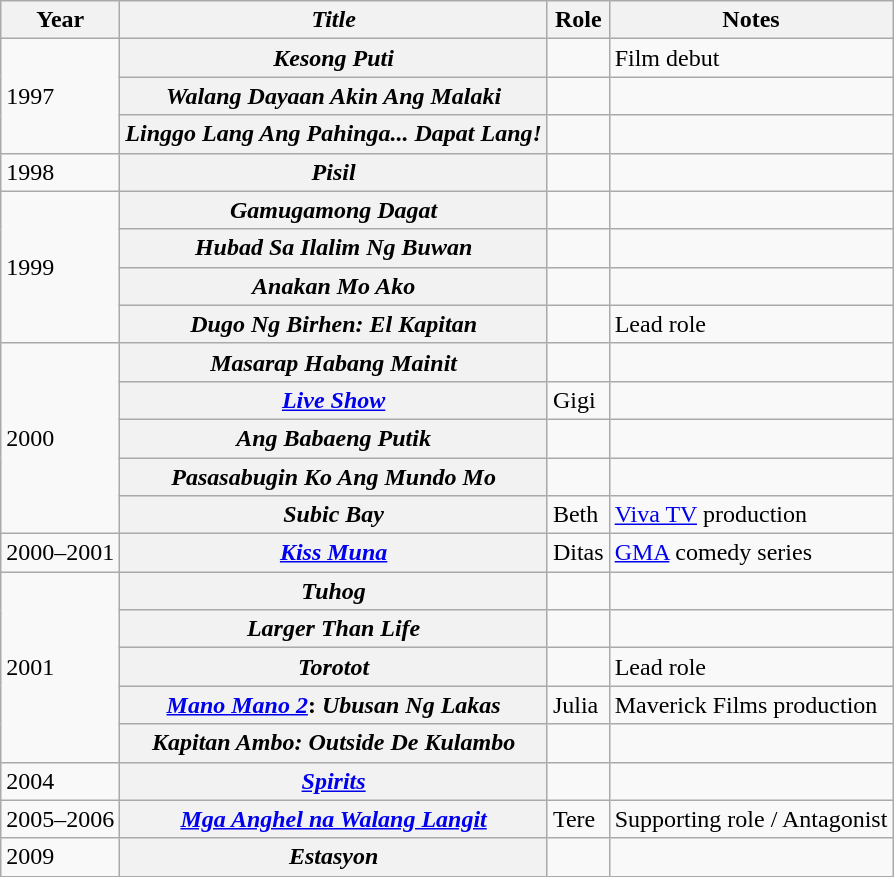<table class="wikitable sortable">
<tr>
<th>Year</th>
<th><em>Title</em></th>
<th>Role</th>
<th class="unsortable">Notes</th>
</tr>
<tr>
<td rowspan="3">1997</td>
<th><em>Kesong Puti</em></th>
<td></td>
<td>Film debut</td>
</tr>
<tr>
<th><em>Walang Dayaan Akin Ang Malaki</em></th>
<td></td>
<td></td>
</tr>
<tr>
<th><em>Linggo Lang Ang Pahinga... Dapat Lang!</em></th>
<td></td>
<td></td>
</tr>
<tr>
<td>1998</td>
<th><em>Pisil</em></th>
<td></td>
<td></td>
</tr>
<tr>
<td rowspan="4">1999</td>
<th><em>Gamugamong Dagat</em></th>
<td></td>
<td></td>
</tr>
<tr>
<th><em>Hubad Sa Ilalim Ng Buwan</em></th>
<td></td>
<td></td>
</tr>
<tr>
<th><em>Anakan Mo Ako</em></th>
<td></td>
<td></td>
</tr>
<tr>
<th><em>Dugo Ng Birhen: El Kapitan</em></th>
<td></td>
<td>Lead role</td>
</tr>
<tr>
<td rowspan="5">2000</td>
<th><em>Masarap Habang Mainit</em></th>
<td></td>
<td></td>
</tr>
<tr>
<th><em><a href='#'>Live Show</a></em></th>
<td>Gigi</td>
<td></td>
</tr>
<tr>
<th><em>Ang Babaeng Putik</em></th>
<td></td>
<td></td>
</tr>
<tr>
<th><em>Pasasabugin Ko Ang Mundo Mo</em></th>
<td></td>
<td></td>
</tr>
<tr>
<th><em>Subic Bay</em></th>
<td>Beth</td>
<td><a href='#'>Viva TV</a> production</td>
</tr>
<tr>
<td>2000–2001</td>
<th><em><a href='#'>Kiss Muna</a></em></th>
<td>Ditas</td>
<td><a href='#'>GMA</a> comedy series</td>
</tr>
<tr>
<td rowspan="5">2001</td>
<th><em>Tuhog</em></th>
<td></td>
<td></td>
</tr>
<tr>
<th><em>Larger Than Life</em></th>
<td></td>
<td></td>
</tr>
<tr>
<th><em>Torotot</em></th>
<td></td>
<td>Lead role</td>
</tr>
<tr>
<th><em><a href='#'>Mano Mano 2</a></em>: <em>Ubusan Ng Lakas</em></th>
<td>Julia</td>
<td>Maverick Films production</td>
</tr>
<tr>
<th><em>Kapitan Ambo: Outside De Kulambo</em></th>
<td></td>
<td></td>
</tr>
<tr>
<td>2004</td>
<th><em><a href='#'>Spirits</a></em></th>
<td></td>
<td></td>
</tr>
<tr>
<td>2005–2006</td>
<th><em><a href='#'>Mga Anghel na Walang Langit</a></em></th>
<td>Tere</td>
<td>Supporting role / Antagonist</td>
</tr>
<tr>
<td>2009</td>
<th><em>Estasyon</em></th>
<td></td>
<td></td>
</tr>
</table>
